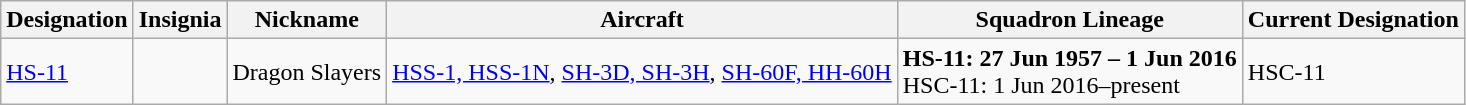<table class="wikitable">
<tr>
<th>Designation</th>
<th>Insignia</th>
<th>Nickname</th>
<th>Aircraft</th>
<th>Squadron Lineage</th>
<th>Current Designation</th>
</tr>
<tr>
<td><a href='#'>HS-11</a></td>
<td></td>
<td>Dragon Slayers</td>
<td><a href='#'>HSS-1, HSS-1N</a>, <a href='#'>SH-3D, SH-3H</a>, <a href='#'>SH-60F, HH-60H</a></td>
<td style="white-space: nowrap;"><strong>HS-11: 27 Jun 1957 – 1 Jun 2016</strong><br>HSC-11: 1 Jun 2016–present</td>
<td>HSC-11</td>
</tr>
</table>
